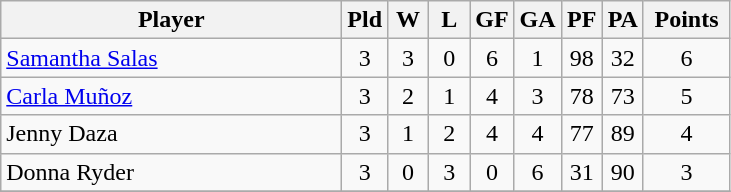<table class=wikitable style="text-align:center">
<tr>
<th width=220>Player</th>
<th width=20>Pld</th>
<th width=20>W</th>
<th width=20>L</th>
<th width=20>GF</th>
<th width=20>GA</th>
<th width=20>PF</th>
<th width=20>PA</th>
<th width=50>Points</th>
</tr>
<tr>
<td align=left> <a href='#'>Samantha Salas</a></td>
<td>3</td>
<td>3</td>
<td>0</td>
<td>6</td>
<td>1</td>
<td>98</td>
<td>32</td>
<td>6</td>
</tr>
<tr>
<td align=left> <a href='#'>Carla Muñoz</a></td>
<td>3</td>
<td>2</td>
<td>1</td>
<td>4</td>
<td>3</td>
<td>78</td>
<td>73</td>
<td>5</td>
</tr>
<tr>
<td align=left>  Jenny Daza</td>
<td>3</td>
<td>1</td>
<td>2</td>
<td>4</td>
<td>4</td>
<td>77</td>
<td>89</td>
<td>4</td>
</tr>
<tr>
<td align=left>  Donna Ryder</td>
<td>3</td>
<td>0</td>
<td>3</td>
<td>0</td>
<td>6</td>
<td>31</td>
<td>90</td>
<td>3</td>
</tr>
<tr>
</tr>
</table>
